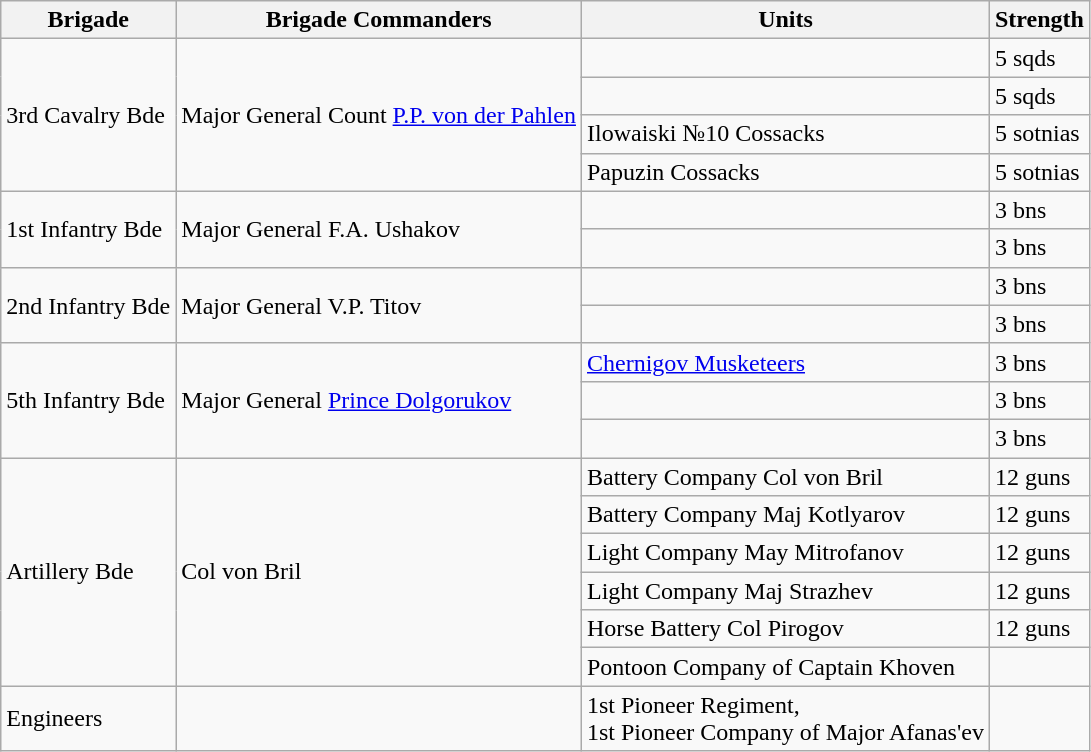<table class="wikitable">
<tr>
<th>Brigade</th>
<th>Brigade Commanders</th>
<th>Units</th>
<th>Strength</th>
</tr>
<tr>
<td rowspan="4">3rd Cavalry Bde</td>
<td rowspan="4">Major General Count <a href='#'>P.P. von der Pahlen</a></td>
<td></td>
<td>5 sqds</td>
</tr>
<tr>
<td></td>
<td>5 sqds</td>
</tr>
<tr>
<td>Ilowaiski №10 Cossacks</td>
<td>5 sotnias</td>
</tr>
<tr>
<td>Papuzin Cossacks</td>
<td>5 sotnias</td>
</tr>
<tr>
<td rowspan="2">1st Infantry Bde</td>
<td rowspan="2">Major General F.A. Ushakov</td>
<td></td>
<td>3 bns</td>
</tr>
<tr>
<td></td>
<td>3 bns</td>
</tr>
<tr>
<td rowspan="2">2nd Infantry Bde</td>
<td rowspan="2">Major General V.P. Titov</td>
<td></td>
<td>3 bns</td>
</tr>
<tr>
<td></td>
<td>3 bns</td>
</tr>
<tr>
<td rowspan="3">5th Infantry Bde</td>
<td rowspan="3">Major General <a href='#'>Prince Dolgorukov</a></td>
<td><a href='#'>Chernigov Musketeers</a></td>
<td>3 bns</td>
</tr>
<tr>
<td></td>
<td>3 bns</td>
</tr>
<tr>
<td></td>
<td>3 bns</td>
</tr>
<tr>
<td rowspan="6">Artillery Bde</td>
<td rowspan="6">Col von Bril</td>
<td>Battery Company Col von Bril</td>
<td>12 guns</td>
</tr>
<tr>
<td>Battery Company Maj Kotlyarov</td>
<td>12 guns</td>
</tr>
<tr>
<td>Light Company May Mitrofanov</td>
<td>12 guns</td>
</tr>
<tr>
<td>Light Company Maj Strazhev</td>
<td>12 guns</td>
</tr>
<tr>
<td>Horse Battery Col Pirogov</td>
<td>12 guns</td>
</tr>
<tr>
<td>Pontoon Company of Captain Khoven</td>
<td></td>
</tr>
<tr>
<td>Engineers</td>
<td></td>
<td>1st Pioneer Regiment,<br>1st Pioneer Company of Major Afanas'ev</td>
<td></td>
</tr>
</table>
